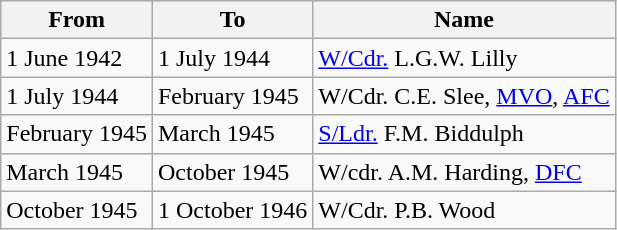<table class="wikitable">
<tr>
<th>From</th>
<th>To</th>
<th>Name</th>
</tr>
<tr>
<td>1 June 1942</td>
<td>1 July 1944</td>
<td><a href='#'>W/Cdr.</a> L.G.W. Lilly</td>
</tr>
<tr>
<td>1 July 1944</td>
<td>February 1945</td>
<td>W/Cdr. C.E. Slee, <a href='#'>MVO</a>, <a href='#'>AFC</a></td>
</tr>
<tr>
<td>February 1945</td>
<td>March 1945</td>
<td><a href='#'>S/Ldr.</a> F.M. Biddulph</td>
</tr>
<tr>
<td>March 1945</td>
<td>October 1945</td>
<td>W/cdr. A.M. Harding, <a href='#'>DFC</a></td>
</tr>
<tr>
<td>October 1945</td>
<td>1 October 1946</td>
<td>W/Cdr. P.B. Wood</td>
</tr>
</table>
